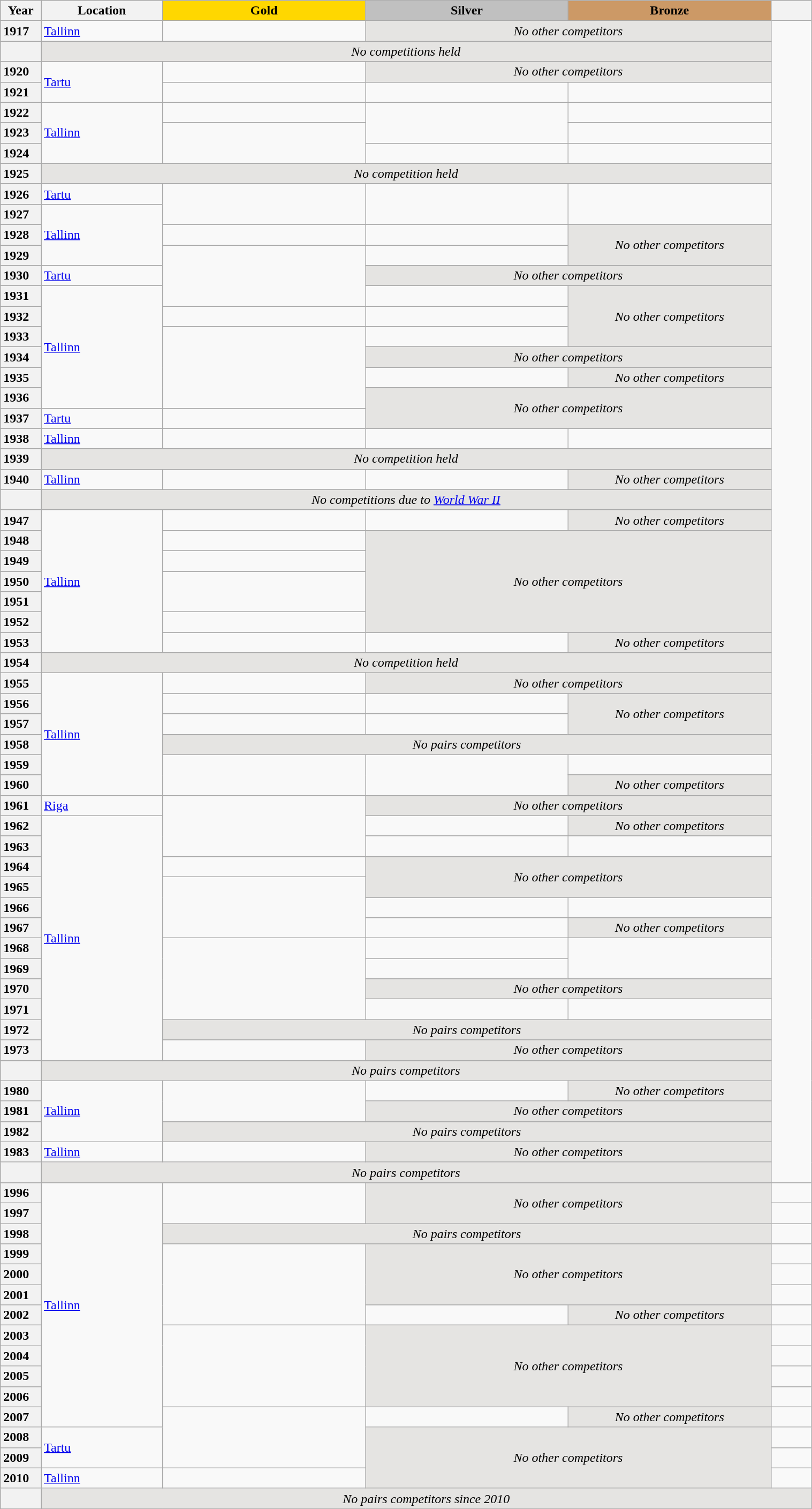<table class="wikitable unsortable" style="text-align:left; width:80%">
<tr>
<th scope="col" style="text-align:center; width:5%">Year</th>
<th scope="col" style="text-align:center; width:15%">Location</th>
<th scope="col" style="text-align:center; width:25%; background:gold">Gold</th>
<th scope="col" style="text-align:center; width:25%; background:silver">Silver</th>
<th scope="col" style="text-align:center; width:25%; background:#c96">Bronze</th>
<th scope="col" style="text-align:center; width:5%"></th>
</tr>
<tr>
<th scope="row" style="text-align:left">1917</th>
<td><a href='#'>Tallinn</a></td>
<td></td>
<td colspan="2" align="center" bgcolor="e5e4e2"><em>No other competitors</em></td>
<td rowspan="57"></td>
</tr>
<tr>
<th scope="row" style="text-align:left"></th>
<td colspan="4" align="center" bgcolor="e5e4e2"><em>No competitions held</em></td>
</tr>
<tr>
<th scope="row" style="text-align:left">1920</th>
<td rowspan="2"><a href='#'>Tartu</a></td>
<td></td>
<td colspan="2" align="center" bgcolor="e5e4e2"><em>No other competitors</em></td>
</tr>
<tr>
<th scope="row" style="text-align:left">1921</th>
<td></td>
<td></td>
<td></td>
</tr>
<tr>
<th scope="row" style="text-align:left">1922</th>
<td rowspan="3"><a href='#'>Tallinn</a></td>
<td></td>
<td rowspan="2"></td>
<td></td>
</tr>
<tr>
<th scope="row" style="text-align:left">1923</th>
<td rowspan="2"></td>
<td></td>
</tr>
<tr>
<th scope="row" style="text-align:left">1924</th>
<td></td>
<td></td>
</tr>
<tr>
<th scope="row" style="text-align:left">1925</th>
<td colspan="4" align="center" bgcolor="e5e4e2"><em>No competition held</em></td>
</tr>
<tr>
<th scope="row" style="text-align:left">1926</th>
<td><a href='#'>Tartu</a></td>
<td rowspan="2"></td>
<td rowspan="2"></td>
<td rowspan="2"></td>
</tr>
<tr>
<th scope="row" style="text-align:left">1927</th>
<td rowspan="3"><a href='#'>Tallinn</a></td>
</tr>
<tr>
<th scope="row" style="text-align:left">1928</th>
<td></td>
<td></td>
<td rowspan="2" align="center" bgcolor="e5e4e2"><em>No other competitors</em></td>
</tr>
<tr>
<th scope="row" style="text-align:left">1929</th>
<td rowspan="3"></td>
<td></td>
</tr>
<tr>
<th scope="row" style="text-align:left">1930</th>
<td><a href='#'>Tartu</a></td>
<td colspan="2" align="center" bgcolor="e5e4e2"><em>No other competitors</em></td>
</tr>
<tr>
<th scope="row" style="text-align:left">1931</th>
<td rowspan="6"><a href='#'>Tallinn</a></td>
<td></td>
<td rowspan="3" align="center" bgcolor="e5e4e2"><em>No other competitors</em></td>
</tr>
<tr>
<th scope="row" style="text-align:left">1932</th>
<td></td>
<td></td>
</tr>
<tr>
<th scope="row" style="text-align:left">1933</th>
<td rowspan="4"></td>
<td></td>
</tr>
<tr>
<th scope="row" style="text-align:left">1934</th>
<td colspan="2" align="center" bgcolor="e5e4e2"><em>No other competitors</em></td>
</tr>
<tr>
<th scope="row" style="text-align:left">1935</th>
<td></td>
<td align="center" bgcolor="e5e4e2"><em>No other competitors</em></td>
</tr>
<tr>
<th scope="row" style="text-align:left">1936</th>
<td colspan="2" rowspan="2" align="center" bgcolor="e5e4e2"><em>No other competitors</em></td>
</tr>
<tr>
<th scope="row" style="text-align:left">1937</th>
<td><a href='#'>Tartu</a></td>
<td></td>
</tr>
<tr>
<th scope="row" style="text-align:left">1938</th>
<td><a href='#'>Tallinn</a></td>
<td></td>
<td></td>
<td></td>
</tr>
<tr>
<th scope="row" style="text-align:left">1939</th>
<td colspan="4" align="center" bgcolor="e5e4e2"><em>No competition held</em></td>
</tr>
<tr>
<th scope="row" style="text-align:left">1940</th>
<td><a href='#'>Tallinn</a></td>
<td></td>
<td></td>
<td align="center" bgcolor="e5e4e2"><em>No other competitors</em></td>
</tr>
<tr>
<th scope="row" style="text-align:left"></th>
<td colspan="4" align="center" bgcolor="e5e4e2"><em>No competitions due to <a href='#'>World War II</a></em></td>
</tr>
<tr>
<th scope="row" style="text-align:left">1947</th>
<td rowspan="7"><a href='#'>Tallinn</a></td>
<td></td>
<td></td>
<td align="center" bgcolor="e5e4e2"><em>No other competitors</em></td>
</tr>
<tr>
<th scope="row" style="text-align:left">1948</th>
<td></td>
<td colspan="2" rowspan="5" align="center" bgcolor="e5e4e2"><em>No other competitors</em></td>
</tr>
<tr>
<th scope="row" style="text-align:left">1949</th>
<td></td>
</tr>
<tr>
<th scope="row" style="text-align:left">1950</th>
<td rowspan="2"></td>
</tr>
<tr>
<th scope="row" style="text-align:left">1951</th>
</tr>
<tr>
<th scope="row" style="text-align:left">1952</th>
<td></td>
</tr>
<tr>
<th scope="row" style="text-align:left">1953</th>
<td></td>
<td></td>
<td align="center" bgcolor="e5e4e2"><em>No other competitors</em></td>
</tr>
<tr>
<th scope="row" style="text-align:left">1954</th>
<td colspan="4" align="center" bgcolor="e5e4e2"><em>No competition held</em></td>
</tr>
<tr>
<th scope="row" style="text-align:left">1955</th>
<td rowspan="6"><a href='#'>Tallinn</a></td>
<td></td>
<td colspan="2" align="center" bgcolor="e5e4e2"><em>No other competitors</em></td>
</tr>
<tr>
<th scope="row" style="text-align:left">1956</th>
<td></td>
<td></td>
<td rowspan="2" align="center" bgcolor="e5e4e2"><em>No other competitors</em></td>
</tr>
<tr>
<th scope="row" style="text-align:left">1957</th>
<td></td>
<td></td>
</tr>
<tr>
<th scope="row" style="text-align:left">1958</th>
<td colspan="3" align="center" bgcolor="e5e4e2"><em>No pairs competitors</em></td>
</tr>
<tr>
<th scope="row" style="text-align:left">1959</th>
<td rowspan="2"></td>
<td rowspan="2"></td>
<td></td>
</tr>
<tr>
<th scope="row" style="text-align:left">1960</th>
<td align="center" bgcolor="e5e4e2"><em>No other competitors</em></td>
</tr>
<tr>
<th scope="row" style="text-align:left">1961</th>
<td> <a href='#'>Riga</a></td>
<td rowspan="3"></td>
<td colspan="2" align="center" bgcolor="e5e4e2"><em>No other competitors</em></td>
</tr>
<tr>
<th scope="row" style="text-align:left">1962</th>
<td rowspan="12"><a href='#'>Tallinn</a></td>
<td></td>
<td align="center" bgcolor="e5e4e2"><em>No other competitors</em></td>
</tr>
<tr>
<th scope="row" style="text-align:left">1963</th>
<td></td>
<td></td>
</tr>
<tr>
<th scope="row" style="text-align:left">1964</th>
<td></td>
<td colspan="2" rowspan="2" align="center" bgcolor="e5e4e2"><em>No other competitors</em></td>
</tr>
<tr>
<th scope="row" style="text-align:left">1965</th>
<td rowspan="3"></td>
</tr>
<tr>
<th scope="row" style="text-align:left">1966</th>
<td></td>
<td></td>
</tr>
<tr>
<th scope="row" style="text-align:left">1967</th>
<td></td>
<td align="center" bgcolor="e5e4e2"><em>No other competitors</em></td>
</tr>
<tr>
<th scope="row" style="text-align:left">1968</th>
<td rowspan="4"></td>
<td></td>
<td rowspan="2"></td>
</tr>
<tr>
<th scope="row" style="text-align:left">1969</th>
<td></td>
</tr>
<tr>
<th scope="row" style="text-align:left">1970</th>
<td colspan="2" align="center" bgcolor="e5e4e2"><em>No other competitors</em></td>
</tr>
<tr>
<th scope="row" style="text-align:left">1971</th>
<td></td>
<td></td>
</tr>
<tr>
<th scope="row" style="text-align:left">1972</th>
<td colspan="3" align="center" bgcolor="e5e4e2"><em>No pairs competitors</em></td>
</tr>
<tr>
<th scope="row" style="text-align:left">1973</th>
<td></td>
<td colspan="2" align="center" bgcolor="e5e4e2"><em>No other competitors</em></td>
</tr>
<tr>
<th scope="row" style="text-align:left"></th>
<td colspan="4" align="center" bgcolor="e5e4e2"><em>No pairs competitors</em></td>
</tr>
<tr>
<th scope="row" style="text-align:left">1980</th>
<td rowspan="3"><a href='#'>Tallinn</a></td>
<td rowspan="2"></td>
<td></td>
<td align="center" bgcolor="e5e4e2"><em>No other competitors</em></td>
</tr>
<tr>
<th scope="row" style="text-align:left">1981</th>
<td colspan="2" align="center" bgcolor="e5e4e2"><em>No other competitors</em></td>
</tr>
<tr>
<th scope="row" style="text-align:left">1982</th>
<td colspan="3" align="center" bgcolor="e5e4e2"><em>No pairs competitors</em></td>
</tr>
<tr>
<th scope="row" style="text-align:left">1983</th>
<td><a href='#'>Tallinn</a></td>
<td></td>
<td colspan="2" align="center" bgcolor="e5e4e2"><em>No other competitors</em></td>
</tr>
<tr>
<th scope="row" style="text-align:left"></th>
<td colspan="4" align="center" bgcolor="e5e4e2"><em>No pairs competitors</em></td>
</tr>
<tr>
<th scope="row" style="text-align:left">1996</th>
<td rowspan="12"><a href='#'>Tallinn</a></td>
<td rowspan="2"></td>
<td colspan="2" rowspan="2" align="center" bgcolor="e5e4e2"><em>No other competitors</em></td>
<td></td>
</tr>
<tr>
<th scope="row" style="text-align:left">1997</th>
<td></td>
</tr>
<tr>
<th scope="row" style="text-align:left">1998</th>
<td colspan="3" align="center" bgcolor="e5e4e2"><em>No pairs competitors</em></td>
<td></td>
</tr>
<tr>
<th scope="row" style="text-align:left">1999</th>
<td rowspan="4"></td>
<td colspan="2" rowspan="3" align="center" bgcolor="e5e4e2"><em>No other competitors</em></td>
<td></td>
</tr>
<tr>
<th scope="row" style="text-align:left">2000</th>
<td></td>
</tr>
<tr>
<th scope="row" style="text-align:left">2001</th>
<td></td>
</tr>
<tr>
<th scope="row" style="text-align:left">2002</th>
<td></td>
<td align="center" bgcolor="e5e4e2"><em>No other competitors</em></td>
<td></td>
</tr>
<tr>
<th scope="row" style="text-align:left">2003</th>
<td rowspan="4"></td>
<td colspan="2" rowspan="4" align="center" bgcolor="e5e4e2"><em>No other competitors</em></td>
<td></td>
</tr>
<tr>
<th scope="row" style="text-align:left">2004</th>
<td></td>
</tr>
<tr>
<th scope="row" style="text-align:left">2005</th>
<td></td>
</tr>
<tr>
<th scope="row" style="text-align:left">2006</th>
<td></td>
</tr>
<tr>
<th scope="row" style="text-align:left">2007</th>
<td rowspan="3"></td>
<td></td>
<td align="center" bgcolor="e5e4e2"><em>No other competitors</em></td>
<td></td>
</tr>
<tr>
<th scope="row" style="text-align:left">2008</th>
<td rowspan="2"><a href='#'>Tartu</a></td>
<td colspan="2" rowspan="3" align="center" bgcolor="e5e4e2"><em>No other competitors</em></td>
<td></td>
</tr>
<tr>
<th scope="row" style="text-align:left">2009</th>
<td></td>
</tr>
<tr>
<th scope="row" style="text-align:left">2010</th>
<td><a href='#'>Tallinn</a></td>
<td></td>
<td></td>
</tr>
<tr>
<th scope="row" style="text-align:left"></th>
<td colspan="5" align="center" bgcolor="e5e4e2"><em>No pairs competitors since 2010</em></td>
</tr>
</table>
